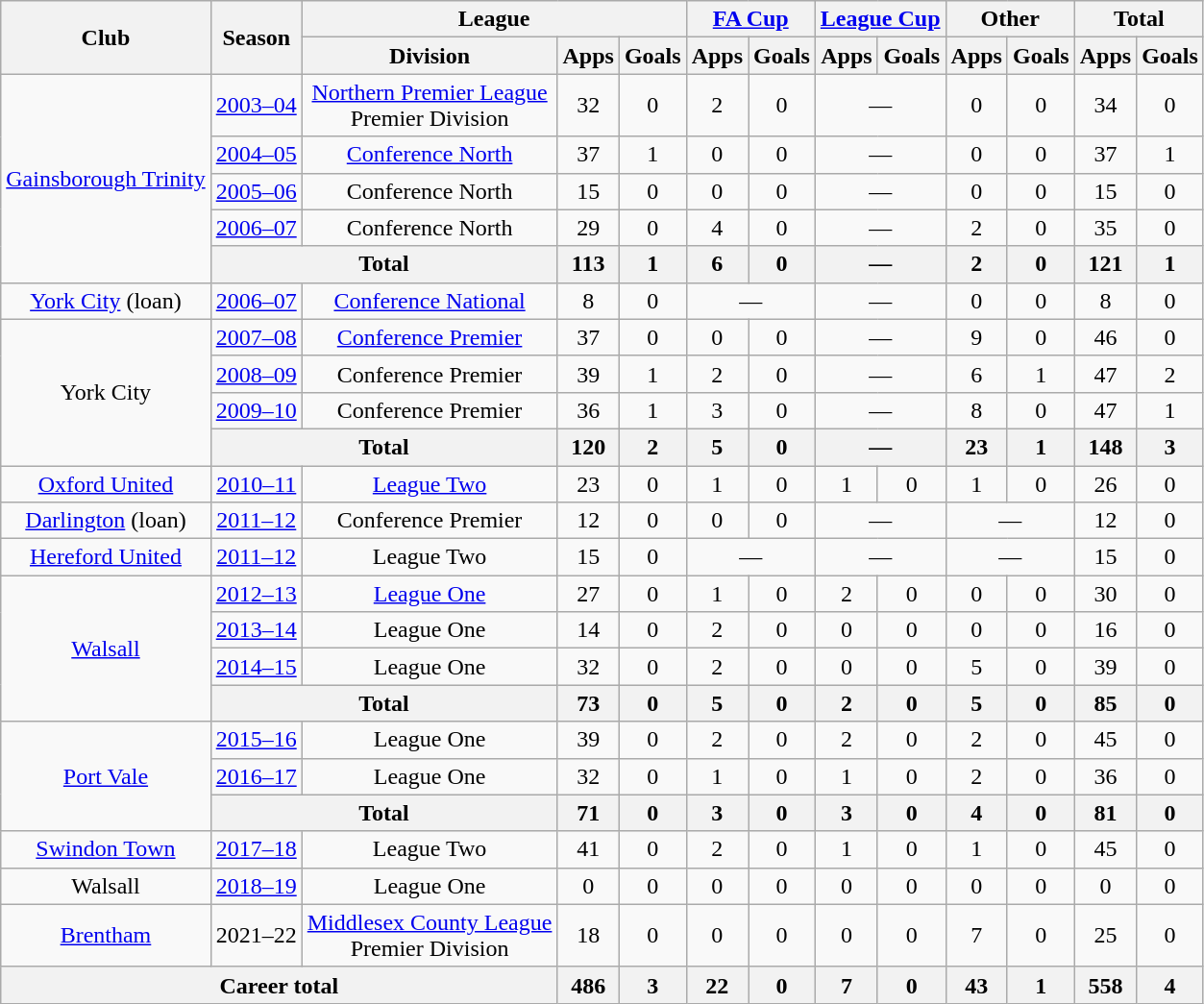<table class=wikitable style="text-align: center">
<tr>
<th rowspan=2>Club</th>
<th rowspan=2>Season</th>
<th colspan=3>League</th>
<th colspan=2><a href='#'>FA Cup</a></th>
<th colspan=2><a href='#'>League Cup</a></th>
<th colspan=2>Other</th>
<th colspan=2>Total</th>
</tr>
<tr>
<th>Division</th>
<th>Apps</th>
<th>Goals</th>
<th>Apps</th>
<th>Goals</th>
<th>Apps</th>
<th>Goals</th>
<th>Apps</th>
<th>Goals</th>
<th>Apps</th>
<th>Goals</th>
</tr>
<tr>
<td rowspan=5><a href='#'>Gainsborough Trinity</a></td>
<td><a href='#'>2003–04</a></td>
<td><a href='#'>Northern Premier League</a><br>Premier Division</td>
<td>32</td>
<td>0</td>
<td>2</td>
<td>0</td>
<td colspan=2>—</td>
<td>0</td>
<td>0</td>
<td>34</td>
<td>0</td>
</tr>
<tr>
<td><a href='#'>2004–05</a></td>
<td><a href='#'>Conference North</a></td>
<td>37</td>
<td>1</td>
<td>0</td>
<td>0</td>
<td colspan=2>—</td>
<td>0</td>
<td>0</td>
<td>37</td>
<td>1</td>
</tr>
<tr>
<td><a href='#'>2005–06</a></td>
<td>Conference North</td>
<td>15</td>
<td>0</td>
<td>0</td>
<td>0</td>
<td colspan=2>—</td>
<td>0</td>
<td>0</td>
<td>15</td>
<td>0</td>
</tr>
<tr>
<td><a href='#'>2006–07</a></td>
<td>Conference North</td>
<td>29</td>
<td>0</td>
<td>4</td>
<td>0</td>
<td colspan=2>—</td>
<td>2</td>
<td>0</td>
<td>35</td>
<td>0</td>
</tr>
<tr>
<th colspan=2>Total</th>
<th>113</th>
<th>1</th>
<th>6</th>
<th>0</th>
<th colspan=2>—</th>
<th>2</th>
<th>0</th>
<th>121</th>
<th>1</th>
</tr>
<tr>
<td><a href='#'>York City</a> (loan)</td>
<td><a href='#'>2006–07</a></td>
<td><a href='#'>Conference National</a></td>
<td>8</td>
<td>0</td>
<td colspan=2>—</td>
<td colspan=2>—</td>
<td>0</td>
<td>0</td>
<td>8</td>
<td>0</td>
</tr>
<tr>
<td rowspan=4>York City</td>
<td><a href='#'>2007–08</a></td>
<td><a href='#'>Conference Premier</a></td>
<td>37</td>
<td>0</td>
<td>0</td>
<td>0</td>
<td colspan=2>—</td>
<td>9</td>
<td>0</td>
<td>46</td>
<td>0</td>
</tr>
<tr>
<td><a href='#'>2008–09</a></td>
<td>Conference Premier</td>
<td>39</td>
<td>1</td>
<td>2</td>
<td>0</td>
<td colspan=2>—</td>
<td>6</td>
<td>1</td>
<td>47</td>
<td>2</td>
</tr>
<tr>
<td><a href='#'>2009–10</a></td>
<td>Conference Premier</td>
<td>36</td>
<td>1</td>
<td>3</td>
<td>0</td>
<td colspan=2>—</td>
<td>8</td>
<td>0</td>
<td>47</td>
<td>1</td>
</tr>
<tr>
<th colspan=2>Total</th>
<th>120</th>
<th>2</th>
<th>5</th>
<th>0</th>
<th colspan=2>—</th>
<th>23</th>
<th>1</th>
<th>148</th>
<th>3</th>
</tr>
<tr>
<td><a href='#'>Oxford United</a></td>
<td><a href='#'>2010–11</a></td>
<td><a href='#'>League Two</a></td>
<td>23</td>
<td>0</td>
<td>1</td>
<td>0</td>
<td>1</td>
<td>0</td>
<td>1</td>
<td>0</td>
<td>26</td>
<td>0</td>
</tr>
<tr>
<td><a href='#'>Darlington</a> (loan)</td>
<td><a href='#'>2011–12</a></td>
<td>Conference Premier</td>
<td>12</td>
<td>0</td>
<td>0</td>
<td>0</td>
<td colspan=2>—</td>
<td colspan=2>—</td>
<td>12</td>
<td>0</td>
</tr>
<tr>
<td><a href='#'>Hereford United</a></td>
<td><a href='#'>2011–12</a></td>
<td>League Two</td>
<td>15</td>
<td>0</td>
<td colspan=2>—</td>
<td colspan=2>—</td>
<td colspan=2>—</td>
<td>15</td>
<td>0</td>
</tr>
<tr>
<td rowspan=4><a href='#'>Walsall</a></td>
<td><a href='#'>2012–13</a></td>
<td><a href='#'>League One</a></td>
<td>27</td>
<td>0</td>
<td>1</td>
<td>0</td>
<td>2</td>
<td>0</td>
<td>0</td>
<td>0</td>
<td>30</td>
<td>0</td>
</tr>
<tr>
<td><a href='#'>2013–14</a></td>
<td>League One</td>
<td>14</td>
<td>0</td>
<td>2</td>
<td>0</td>
<td>0</td>
<td>0</td>
<td>0</td>
<td>0</td>
<td>16</td>
<td>0</td>
</tr>
<tr>
<td><a href='#'>2014–15</a></td>
<td>League One</td>
<td>32</td>
<td>0</td>
<td>2</td>
<td>0</td>
<td>0</td>
<td>0</td>
<td>5</td>
<td>0</td>
<td>39</td>
<td>0</td>
</tr>
<tr>
<th colspan=2>Total</th>
<th>73</th>
<th>0</th>
<th>5</th>
<th>0</th>
<th>2</th>
<th>0</th>
<th>5</th>
<th>0</th>
<th>85</th>
<th>0</th>
</tr>
<tr>
<td rowspan=3><a href='#'>Port Vale</a></td>
<td><a href='#'>2015–16</a></td>
<td>League One</td>
<td>39</td>
<td>0</td>
<td>2</td>
<td>0</td>
<td>2</td>
<td>0</td>
<td>2</td>
<td>0</td>
<td>45</td>
<td>0</td>
</tr>
<tr>
<td><a href='#'>2016–17</a></td>
<td>League One</td>
<td>32</td>
<td>0</td>
<td>1</td>
<td>0</td>
<td>1</td>
<td>0</td>
<td>2</td>
<td>0</td>
<td>36</td>
<td>0</td>
</tr>
<tr>
<th colspan=2>Total</th>
<th>71</th>
<th>0</th>
<th>3</th>
<th>0</th>
<th>3</th>
<th>0</th>
<th>4</th>
<th>0</th>
<th>81</th>
<th>0</th>
</tr>
<tr>
<td><a href='#'>Swindon Town</a></td>
<td><a href='#'>2017–18</a></td>
<td>League Two</td>
<td>41</td>
<td>0</td>
<td>2</td>
<td>0</td>
<td>1</td>
<td>0</td>
<td>1</td>
<td>0</td>
<td>45</td>
<td>0</td>
</tr>
<tr>
<td>Walsall</td>
<td><a href='#'>2018–19</a></td>
<td>League One</td>
<td>0</td>
<td>0</td>
<td>0</td>
<td>0</td>
<td>0</td>
<td>0</td>
<td>0</td>
<td>0</td>
<td>0</td>
<td>0</td>
</tr>
<tr>
<td><a href='#'>Brentham</a></td>
<td>2021–22</td>
<td><a href='#'>Middlesex County League</a><br>Premier Division</td>
<td>18</td>
<td>0</td>
<td>0</td>
<td>0</td>
<td>0</td>
<td>0</td>
<td>7</td>
<td>0</td>
<td>25</td>
<td>0</td>
</tr>
<tr>
<th colspan=3>Career total</th>
<th>486</th>
<th>3</th>
<th>22</th>
<th>0</th>
<th>7</th>
<th>0</th>
<th>43</th>
<th>1</th>
<th>558</th>
<th>4</th>
</tr>
</table>
